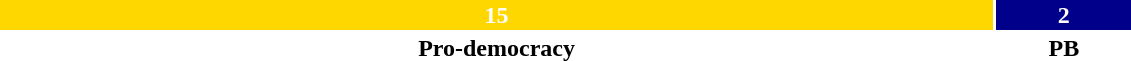<table style="width:60%; text-align:center;">
<tr style="color:white;">
<td style="background:gold; width:88%;"><strong>15</strong></td>
<td style="background:darkblue; width:12%;"><strong>2</strong></td>
</tr>
<tr>
<td><span><strong>Pro-democracy</strong></span></td>
<td><span><strong>PB</strong></span></td>
</tr>
</table>
